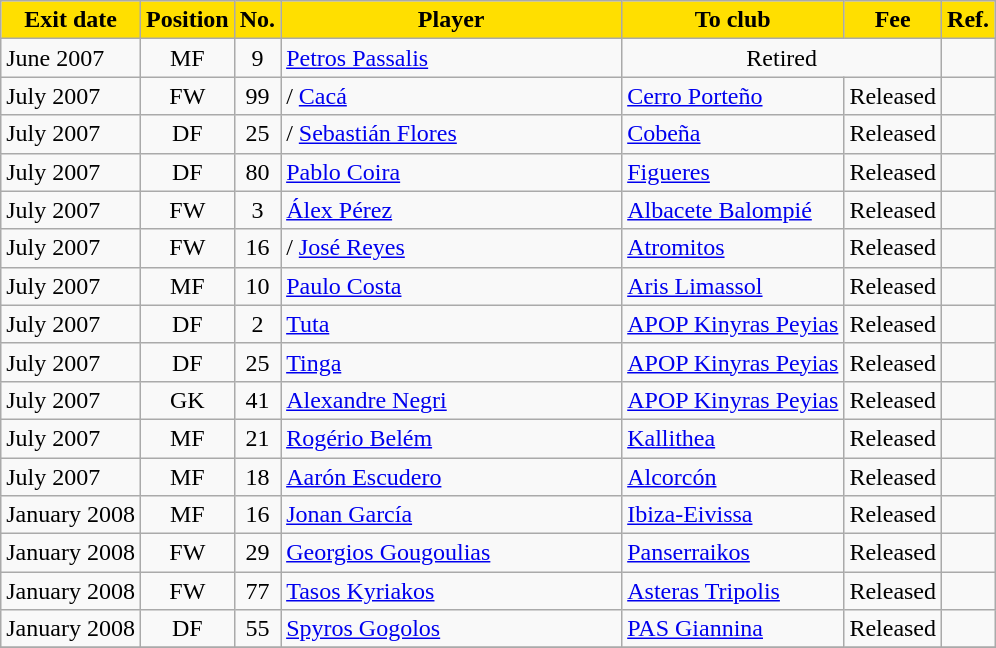<table class="wikitable sortable">
<tr>
<th style="background:#FFDF00; color:black;"><strong>Exit date</strong></th>
<th style="background:#FFDF00; color:black;"><strong>Position</strong></th>
<th style="background:#FFDF00; color:black;"><strong>No.</strong></th>
<th style="background:#FFDF00; color:black;"; width=220><strong>Player</strong></th>
<th style="background:#FFDF00; color:black;"><strong>To club</strong></th>
<th style="background:#FFDF00; color:black;"><strong>Fee</strong></th>
<th style="background:#FFDF00; color:black;"><strong>Ref.</strong></th>
</tr>
<tr>
<td>June 2007</td>
<td style="text-align:center;">MF</td>
<td style="text-align:center;">9</td>
<td style="text-align:left;"> <a href='#'>Petros Passalis</a></td>
<td colspan="2" align=center>Retired</td>
<td></td>
</tr>
<tr>
<td>July 2007</td>
<td style="text-align:center;">FW</td>
<td style="text-align:center;">99</td>
<td style="text-align:left;"> /  <a href='#'>Cacá</a></td>
<td style="text-align:left;"> <a href='#'>Cerro Porteño</a></td>
<td>Released</td>
<td></td>
</tr>
<tr>
<td>July 2007</td>
<td style="text-align:center;">DF</td>
<td style="text-align:center;">25</td>
<td style="text-align:left;"> /  <a href='#'>Sebastián Flores</a></td>
<td style="text-align:left;"> <a href='#'>Cobeña</a></td>
<td>Released</td>
<td></td>
</tr>
<tr>
<td>July 2007</td>
<td style="text-align:center;">DF</td>
<td style="text-align:center;">80</td>
<td style="text-align:left;"> <a href='#'>Pablo Coira</a></td>
<td style="text-align:left;"> <a href='#'>Figueres</a></td>
<td>Released</td>
<td></td>
</tr>
<tr>
<td>July 2007</td>
<td style="text-align:center;">FW</td>
<td style="text-align:center;">3</td>
<td style="text-align:left;"> <a href='#'>Álex Pérez</a></td>
<td style="text-align:left;"> <a href='#'>Albacete Balompié</a></td>
<td>Released</td>
<td></td>
</tr>
<tr>
<td>July 2007</td>
<td style="text-align:center;">FW</td>
<td style="text-align:center;">16</td>
<td style="text-align:left;"> /  <a href='#'>José Reyes</a></td>
<td style="text-align:left;"> <a href='#'>Atromitos</a></td>
<td>Released</td>
<td></td>
</tr>
<tr>
<td>July 2007</td>
<td style="text-align:center;">MF</td>
<td style="text-align:center;">10</td>
<td style="text-align:left;"> <a href='#'>Paulo Costa</a></td>
<td style="text-align:left;"> <a href='#'>Aris Limassol</a></td>
<td>Released</td>
<td></td>
</tr>
<tr>
<td>July 2007</td>
<td style="text-align:center;">DF</td>
<td style="text-align:center;">2</td>
<td style="text-align:left;"> <a href='#'>Tuta</a></td>
<td style="text-align:left;"> <a href='#'>APOP Kinyras Peyias</a></td>
<td>Released</td>
<td></td>
</tr>
<tr>
<td>July 2007</td>
<td style="text-align:center;">DF</td>
<td style="text-align:center;">25</td>
<td style="text-align:left;"> <a href='#'>Tinga</a></td>
<td style="text-align:left;"> <a href='#'>APOP Kinyras Peyias</a></td>
<td>Released</td>
<td></td>
</tr>
<tr>
<td>July 2007</td>
<td style="text-align:center;">GK</td>
<td style="text-align:center;">41</td>
<td style="text-align:left;"> <a href='#'>Alexandre Negri</a></td>
<td style="text-align:left;"> <a href='#'>APOP Kinyras Peyias</a></td>
<td>Released</td>
<td></td>
</tr>
<tr>
<td>July 2007</td>
<td style="text-align:center;">MF</td>
<td style="text-align:center;">21</td>
<td style="text-align:left;"> <a href='#'>Rogério Belém</a></td>
<td style="text-align:left;"> <a href='#'>Kallithea</a></td>
<td>Released</td>
<td></td>
</tr>
<tr>
<td>July 2007</td>
<td style="text-align:center;">MF</td>
<td style="text-align:center;">18</td>
<td style="text-align:left;"> <a href='#'>Aarón Escudero</a></td>
<td style="text-align:left;"> <a href='#'>Alcorcón</a></td>
<td>Released</td>
<td></td>
</tr>
<tr>
<td>January 2008</td>
<td style="text-align:center;">MF</td>
<td style="text-align:center;">16</td>
<td style="text-align:left;"> <a href='#'>Jonan García</a></td>
<td style="text-align:left;"> <a href='#'>Ibiza-Eivissa</a></td>
<td>Released</td>
<td></td>
</tr>
<tr>
<td>January 2008</td>
<td style="text-align:center;">FW</td>
<td style="text-align:center;">29</td>
<td style="text-align:left;"> <a href='#'>Georgios Gougoulias</a></td>
<td style="text-align:left;"> <a href='#'>Panserraikos</a></td>
<td>Released</td>
<td></td>
</tr>
<tr>
<td>January 2008</td>
<td style="text-align:center;">FW</td>
<td style="text-align:center;">77</td>
<td style="text-align:left;"> <a href='#'>Tasos Kyriakos</a></td>
<td style="text-align:left;"> <a href='#'>Asteras Tripolis</a></td>
<td>Released</td>
<td></td>
</tr>
<tr>
<td>January 2008</td>
<td style="text-align:center;">DF</td>
<td style="text-align:center;">55</td>
<td style="text-align:left;"> <a href='#'>Spyros Gogolos</a></td>
<td style="text-align:left;"> <a href='#'>PAS Giannina</a></td>
<td>Released</td>
<td></td>
</tr>
<tr>
</tr>
</table>
